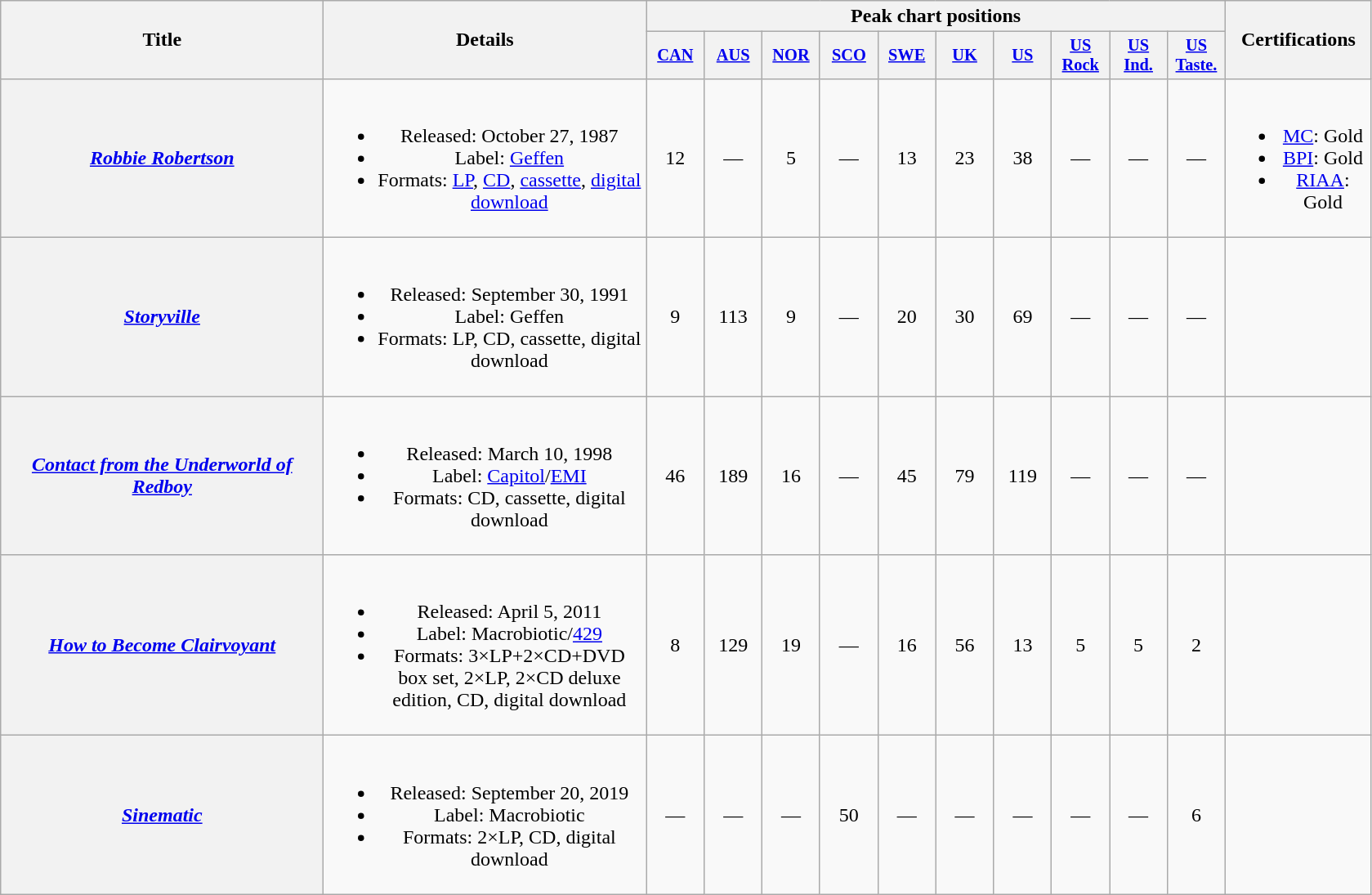<table class="wikitable plainrowheaders" style="text-align:center;">
<tr>
<th scope="col" rowspan="2" style="width:16em;">Title</th>
<th scope="col" rowspan="2" style="width:16em;">Details</th>
<th scope="col" colspan="10">Peak chart positions</th>
<th scope="col" rowspan="2" style="width:7em;">Certifications</th>
</tr>
<tr>
<th scope="col" style="width:3em;font-size:85%;"><a href='#'>CAN</a><br></th>
<th scope="col" style="width:3em;font-size:85%;"><a href='#'>AUS</a><br></th>
<th scope="col" style="width:3em;font-size:85%;"><a href='#'>NOR</a><br></th>
<th scope="col" style="width:3em;font-size:85%;"><a href='#'>SCO</a><br></th>
<th scope="col" style="width:3em;font-size:85%;"><a href='#'>SWE</a><br></th>
<th scope="col" style="width:3em;font-size:85%;"><a href='#'>UK</a><br></th>
<th scope="col" style="width:3em;font-size:85%;"><a href='#'>US</a><br></th>
<th scope="col" style="width:3em;font-size:85%;"><a href='#'>US<br>Rock</a><br></th>
<th scope="col" style="width:3em;font-size:85%;"><a href='#'>US<br>Ind.</a><br></th>
<th scope="col" style="width:3em;font-size:85%;"><a href='#'>US<br>Taste.</a><br></th>
</tr>
<tr>
<th scope="row"><em><a href='#'>Robbie Robertson</a></em></th>
<td><br><ul><li>Released: October 27, 1987</li><li>Label: <a href='#'>Geffen</a></li><li>Formats: <a href='#'>LP</a>, <a href='#'>CD</a>, <a href='#'>cassette</a>, <a href='#'>digital download</a></li></ul></td>
<td>12</td>
<td>—</td>
<td>5</td>
<td>—</td>
<td>13</td>
<td>23</td>
<td>38</td>
<td>—</td>
<td>—</td>
<td>—</td>
<td><br><ul><li><a href='#'>MC</a>: Gold</li><li><a href='#'>BPI</a>: Gold</li><li><a href='#'>RIAA</a>: Gold</li></ul></td>
</tr>
<tr>
<th scope="row"><em><a href='#'>Storyville</a></em></th>
<td><br><ul><li>Released: September 30, 1991</li><li>Label: Geffen</li><li>Formats: LP, CD, cassette, digital download</li></ul></td>
<td>9</td>
<td>113</td>
<td>9</td>
<td>—</td>
<td>20</td>
<td>30</td>
<td>69</td>
<td>—</td>
<td>—</td>
<td>—</td>
<td></td>
</tr>
<tr>
<th scope="row"><em><a href='#'>Contact from the Underworld of Redboy</a></em></th>
<td><br><ul><li>Released: March 10, 1998</li><li>Label: <a href='#'>Capitol</a>/<a href='#'>EMI</a></li><li>Formats: CD, cassette, digital download</li></ul></td>
<td>46</td>
<td>189</td>
<td>16</td>
<td>—</td>
<td>45</td>
<td>79</td>
<td>119</td>
<td>—</td>
<td>—</td>
<td>—</td>
<td></td>
</tr>
<tr>
<th scope="row"><em><a href='#'>How to Become Clairvoyant</a></em></th>
<td><br><ul><li>Released: April 5, 2011</li><li>Label: Macrobiotic/<a href='#'>429</a></li><li>Formats: 3×LP+2×CD+DVD box set, 2×LP, 2×CD deluxe edition, CD, digital download</li></ul></td>
<td>8</td>
<td>129</td>
<td>19</td>
<td>—</td>
<td>16</td>
<td>56</td>
<td>13</td>
<td>5</td>
<td>5</td>
<td>2</td>
<td></td>
</tr>
<tr>
<th scope="row"><em><a href='#'>Sinematic</a></em></th>
<td><br><ul><li>Released: September 20, 2019</li><li>Label: Macrobiotic</li><li>Formats: 2×LP, CD, digital download</li></ul></td>
<td>—</td>
<td>—</td>
<td>—</td>
<td>50</td>
<td>—</td>
<td>—</td>
<td>—</td>
<td>—</td>
<td>—</td>
<td>6</td>
<td></td>
</tr>
</table>
